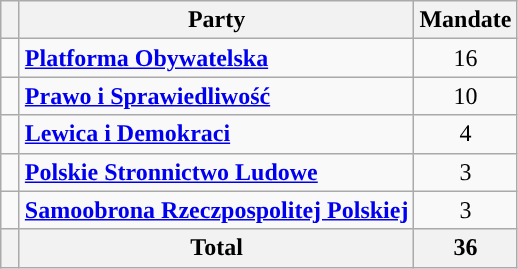<table class="wikitable">
<tr>
<th width=5></th>
<th>Party</th>
<th>Mandate</th>
</tr>
<tr>
<td style="background:"></td>
<td><strong><a href='#'>Platforma Obywatelska</a></strong></td>
<td align="center">16</td>
</tr>
<tr>
<td style="background:"></td>
<td><strong><a href='#'>Prawo i Sprawiedliwość</a></strong></td>
<td align="center">10</td>
</tr>
<tr>
<td style="background:"></td>
<td><strong><a href='#'>Lewica i Demokraci</a></strong></td>
<td align="center">4</td>
</tr>
<tr>
<td style="background:"></td>
<td><strong><a href='#'>Polskie Stronnictwo Ludowe</a></strong></td>
<td align="center">3</td>
</tr>
<tr>
<td style="background:"></td>
<td><strong><a href='#'>Samoobrona Rzeczpospolitej Polskiej</a></strong></td>
<td align="center">3</td>
</tr>
<tr bgcolor="#ececec">
<th></th>
<th>Total</th>
<th align="center">36</th>
</tr>
</table>
